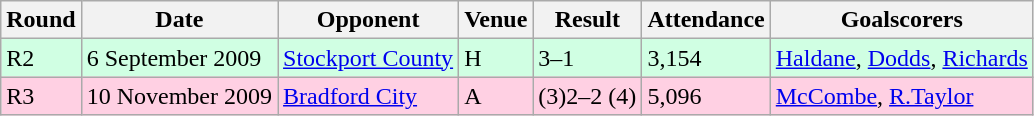<table class="wikitable">
<tr>
<th>Round</th>
<th>Date</th>
<th>Opponent</th>
<th>Venue</th>
<th>Result</th>
<th>Attendance</th>
<th>Goalscorers</th>
</tr>
<tr style="background-color: #d0ffe3;">
<td>R2</td>
<td>6 September 2009</td>
<td><a href='#'>Stockport County</a></td>
<td>H</td>
<td>3–1</td>
<td>3,154</td>
<td><a href='#'>Haldane</a>, <a href='#'>Dodds</a>, <a href='#'>Richards</a></td>
</tr>
<tr style="background-color: #ffd0e3;">
<td>R3</td>
<td>10 November 2009</td>
<td><a href='#'>Bradford City</a></td>
<td>A</td>
<td>(3)2–2 (4)</td>
<td>5,096</td>
<td><a href='#'>McCombe</a>, <a href='#'>R.Taylor</a></td>
</tr>
</table>
